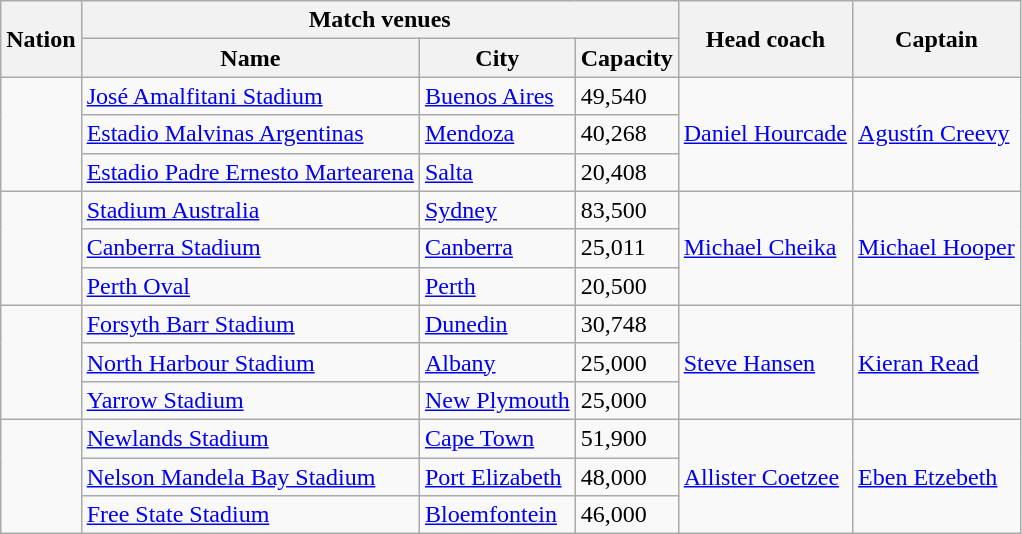<table class="wikitable">
<tr>
<th rowspan="2">Nation</th>
<th colspan="3">Match venues</th>
<th rowspan="2">Head coach</th>
<th rowspan="2">Captain</th>
</tr>
<tr>
<th>Name</th>
<th>City</th>
<th>Capacity</th>
</tr>
<tr>
<td rowspan="3"></td>
<td><a href='#'>José Amalfitani Stadium</a></td>
<td><a href='#'>Buenos Aires</a></td>
<td>49,540</td>
<td rowspan="3"> <a href='#'>Daniel Hourcade</a></td>
<td rowspan="3"><a href='#'>Agustín Creevy</a></td>
</tr>
<tr>
<td><a href='#'>Estadio Malvinas Argentinas</a></td>
<td><a href='#'>Mendoza</a></td>
<td>40,268</td>
</tr>
<tr>
<td><a href='#'>Estadio Padre Ernesto Martearena</a></td>
<td><a href='#'>Salta</a></td>
<td>20,408</td>
</tr>
<tr>
<td rowspan="3"></td>
<td><a href='#'>Stadium Australia</a></td>
<td><a href='#'>Sydney</a></td>
<td>83,500</td>
<td rowspan="3"> <a href='#'>Michael Cheika</a></td>
<td rowspan="3"><a href='#'>Michael Hooper</a></td>
</tr>
<tr>
<td><a href='#'>Canberra Stadium</a></td>
<td><a href='#'>Canberra</a></td>
<td>25,011</td>
</tr>
<tr>
<td><a href='#'>Perth Oval</a></td>
<td><a href='#'>Perth</a></td>
<td>20,500</td>
</tr>
<tr>
<td rowspan="3"></td>
<td><a href='#'>Forsyth Barr Stadium</a></td>
<td><a href='#'>Dunedin</a></td>
<td>30,748</td>
<td rowspan="3"> <a href='#'>Steve Hansen</a></td>
<td rowspan="3"><a href='#'>Kieran Read</a></td>
</tr>
<tr>
<td><a href='#'>North Harbour Stadium</a></td>
<td><a href='#'>Albany</a></td>
<td>25,000</td>
</tr>
<tr>
<td><a href='#'>Yarrow Stadium</a></td>
<td><a href='#'>New Plymouth</a></td>
<td>25,000</td>
</tr>
<tr>
<td rowspan="3"></td>
<td><a href='#'>Newlands Stadium</a></td>
<td><a href='#'>Cape Town</a></td>
<td>51,900</td>
<td rowspan="3"> <a href='#'>Allister Coetzee</a></td>
<td rowspan="3"><a href='#'>Eben Etzebeth</a></td>
</tr>
<tr>
<td><a href='#'>Nelson Mandela Bay Stadium</a></td>
<td><a href='#'>Port Elizabeth</a></td>
<td>48,000</td>
</tr>
<tr>
<td><a href='#'>Free State Stadium</a></td>
<td><a href='#'>Bloemfontein</a></td>
<td>46,000</td>
</tr>
</table>
